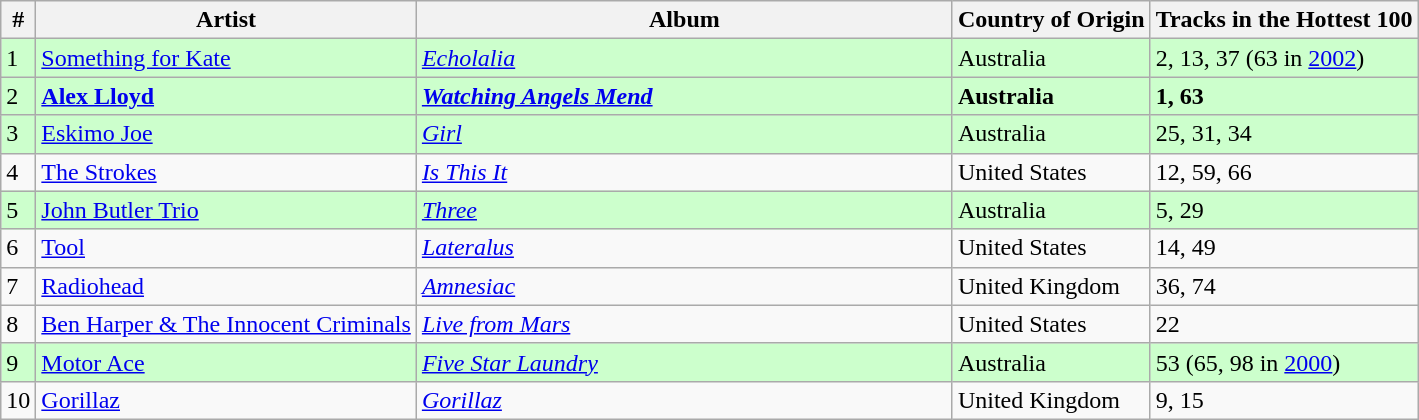<table class="wikitable">
<tr>
<th>#</th>
<th>Artist</th>
<th style="width:350px;">Album</th>
<th>Country of Origin</th>
<th>Tracks in the Hottest 100</th>
</tr>
<tr style="background:#ccffcc">
<td>1</td>
<td><a href='#'>Something for Kate</a></td>
<td><em><a href='#'>Echolalia</a></em></td>
<td>Australia</td>
<td>2, 13, 37 (63 in <a href='#'>2002</a>)</td>
</tr>
<tr style="background:#ccffcc">
<td>2</td>
<td><strong><a href='#'>Alex Lloyd</a></strong></td>
<td><strong><em><a href='#'>Watching Angels Mend</a></em></strong></td>
<td><strong>Australia</strong></td>
<td><strong>1, 63</strong></td>
</tr>
<tr style="background:#ccffcc">
<td>3</td>
<td><a href='#'>Eskimo Joe</a></td>
<td><em><a href='#'>Girl</a></em></td>
<td>Australia</td>
<td>25, 31, 34</td>
</tr>
<tr>
<td>4</td>
<td><a href='#'>The Strokes</a></td>
<td><em><a href='#'>Is This It</a></em></td>
<td>United States</td>
<td>12, 59, 66</td>
</tr>
<tr style="background:#ccffcc">
<td>5</td>
<td><a href='#'>John Butler Trio</a></td>
<td><em><a href='#'>Three</a></em></td>
<td>Australia</td>
<td>5, 29</td>
</tr>
<tr>
<td>6</td>
<td><a href='#'>Tool</a></td>
<td><em><a href='#'>Lateralus</a></em></td>
<td>United States</td>
<td>14, 49</td>
</tr>
<tr>
<td>7</td>
<td><a href='#'>Radiohead</a></td>
<td><em><a href='#'>Amnesiac</a></em></td>
<td>United Kingdom</td>
<td>36, 74</td>
</tr>
<tr>
<td>8</td>
<td><a href='#'>Ben Harper & The Innocent Criminals</a></td>
<td><em><a href='#'>Live from Mars</a></em></td>
<td>United States</td>
<td>22</td>
</tr>
<tr style="background:#ccffcc">
<td>9</td>
<td><a href='#'>Motor Ace</a></td>
<td><em><a href='#'>Five Star Laundry</a></em></td>
<td>Australia</td>
<td>53 (65, 98 in <a href='#'>2000</a>)</td>
</tr>
<tr>
<td>10</td>
<td><a href='#'>Gorillaz</a></td>
<td><em><a href='#'>Gorillaz</a></em></td>
<td>United Kingdom</td>
<td>9, 15</td>
</tr>
</table>
